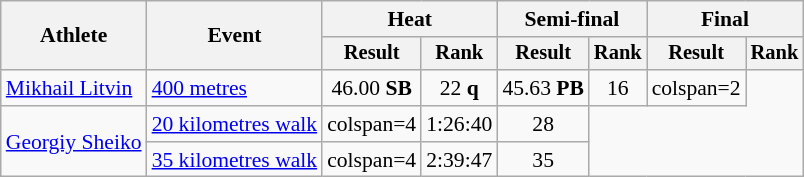<table class="wikitable" style="font-size:90%">
<tr>
<th rowspan="2">Athlete</th>
<th rowspan="2">Event</th>
<th colspan="2">Heat</th>
<th colspan="2">Semi-final</th>
<th colspan="2">Final</th>
</tr>
<tr style="font-size:95%">
<th>Result</th>
<th>Rank</th>
<th>Result</th>
<th>Rank</th>
<th>Result</th>
<th>Rank</th>
</tr>
<tr style=text-align:center>
<td style=text-align:left><a href='#'>Mikhail Litvin</a></td>
<td style=text-align:left><a href='#'>400 metres</a></td>
<td>46.00 <strong>SB</strong></td>
<td>22 <strong>q</strong></td>
<td>45.63 <strong>PB</strong></td>
<td>16</td>
<td>colspan=2</td>
</tr>
<tr style=text-align:center>
<td rowspan="2" style="text-align:left"><a href='#'>Georgiy Sheiko</a></td>
<td style=text-align:left><a href='#'>20 kilometres walk</a></td>
<td>colspan=4 </td>
<td>1:26:40</td>
<td>28</td>
</tr>
<tr style=text-align:center>
<td style=text-align:left><a href='#'>35 kilometres walk</a></td>
<td>colspan=4 </td>
<td>2:39:47</td>
<td>35</td>
</tr>
</table>
